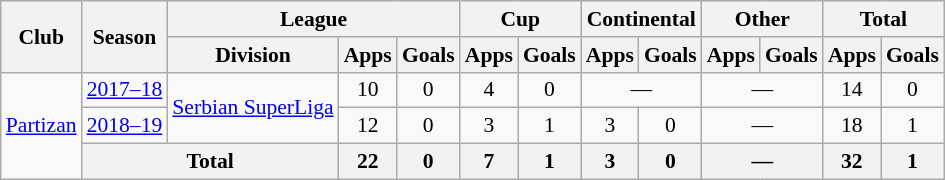<table class="wikitable" style="text-align: center;font-size:90%">
<tr>
<th rowspan="2">Club</th>
<th rowspan="2">Season</th>
<th colspan="3">League</th>
<th colspan="2">Cup</th>
<th colspan="2">Continental</th>
<th colspan="2">Other</th>
<th colspan="2">Total</th>
</tr>
<tr>
<th>Division</th>
<th>Apps</th>
<th>Goals</th>
<th>Apps</th>
<th>Goals</th>
<th>Apps</th>
<th>Goals</th>
<th>Apps</th>
<th>Goals</th>
<th>Apps</th>
<th>Goals</th>
</tr>
<tr>
<td rowspan="3"><a href='#'>Partizan</a></td>
<td><a href='#'>2017–18</a></td>
<td rowspan=2><a href='#'>Serbian SuperLiga</a></td>
<td>10</td>
<td>0</td>
<td>4</td>
<td>0</td>
<td colspan="2">—</td>
<td colspan="2">—</td>
<td>14</td>
<td>0</td>
</tr>
<tr>
<td><a href='#'>2018–19</a></td>
<td>12</td>
<td>0</td>
<td>3</td>
<td>1</td>
<td>3</td>
<td>0</td>
<td colspan="2">—</td>
<td>18</td>
<td>1</td>
</tr>
<tr>
<th colspan="2">Total</th>
<th>22</th>
<th>0</th>
<th>7</th>
<th>1</th>
<th>3</th>
<th>0</th>
<th colspan="2">—</th>
<th>32</th>
<th>1</th>
</tr>
</table>
